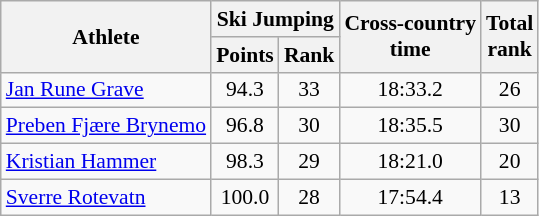<table class="wikitable" style="font-size:90%">
<tr>
<th rowspan="2">Athlete</th>
<th colspan="2">Ski Jumping</th>
<th rowspan="2">Cross-country <br> time</th>
<th rowspan="2">Total <br> rank</th>
</tr>
<tr>
<th>Points</th>
<th>Rank</th>
</tr>
<tr>
<td><a href='#'>Jan Rune Grave</a></td>
<td align="center">94.3</td>
<td align="center">33</td>
<td align="center">18:33.2</td>
<td align="center">26</td>
</tr>
<tr>
<td><a href='#'>Preben Fjære Brynemo</a></td>
<td align="center">96.8</td>
<td align="center">30</td>
<td align="center">18:35.5</td>
<td align="center">30</td>
</tr>
<tr>
<td><a href='#'>Kristian Hammer</a></td>
<td align="center">98.3</td>
<td align="center">29</td>
<td align="center">18:21.0</td>
<td align="center">20</td>
</tr>
<tr>
<td><a href='#'>Sverre Rotevatn</a></td>
<td align="center">100.0</td>
<td align="center">28</td>
<td align="center">17:54.4</td>
<td align="center">13</td>
</tr>
</table>
